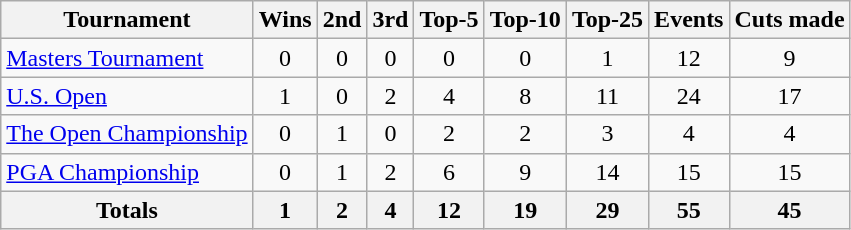<table class=wikitable style=text-align:center>
<tr>
<th>Tournament</th>
<th>Wins</th>
<th>2nd</th>
<th>3rd</th>
<th>Top-5</th>
<th>Top-10</th>
<th>Top-25</th>
<th>Events</th>
<th>Cuts made</th>
</tr>
<tr>
<td align=left><a href='#'>Masters Tournament</a></td>
<td>0</td>
<td>0</td>
<td>0</td>
<td>0</td>
<td>0</td>
<td>1</td>
<td>12</td>
<td>9</td>
</tr>
<tr>
<td align=left><a href='#'>U.S. Open</a></td>
<td>1</td>
<td>0</td>
<td>2</td>
<td>4</td>
<td>8</td>
<td>11</td>
<td>24</td>
<td>17</td>
</tr>
<tr>
<td align=left><a href='#'>The Open Championship</a></td>
<td>0</td>
<td>1</td>
<td>0</td>
<td>2</td>
<td>2</td>
<td>3</td>
<td>4</td>
<td>4</td>
</tr>
<tr>
<td align=left><a href='#'>PGA Championship</a></td>
<td>0</td>
<td>1</td>
<td>2</td>
<td>6</td>
<td>9</td>
<td>14</td>
<td>15</td>
<td>15</td>
</tr>
<tr>
<th>Totals</th>
<th>1</th>
<th>2</th>
<th>4</th>
<th>12</th>
<th>19</th>
<th>29</th>
<th>55</th>
<th>45</th>
</tr>
</table>
